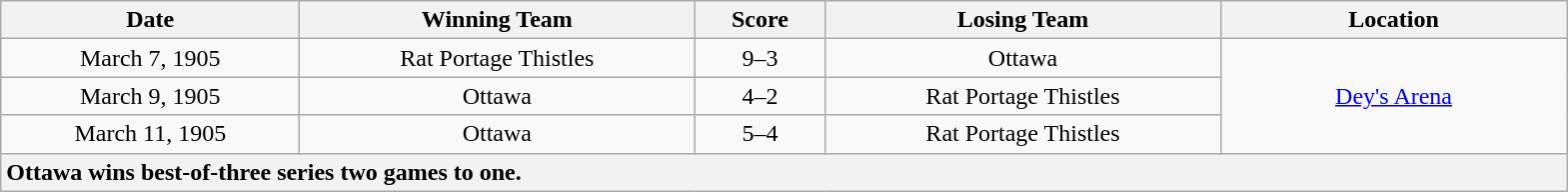<table class="wikitable" style="text-align:center;">
<tr>
<th style="width:12em">Date</th>
<th style="width:16em">Winning Team</th>
<th style="width:5em">Score</th>
<th style="width:16em">Losing Team</th>
<th style="width:14em">Location</th>
</tr>
<tr>
<td>March 7, 1905</td>
<td>Rat Portage Thistles</td>
<td>9–3</td>
<td>Ottawa</td>
<td rowspan="3"><a href='#'>Dey's Arena</a></td>
</tr>
<tr>
<td>March 9, 1905</td>
<td>Ottawa</td>
<td>4–2</td>
<td>Rat Portage Thistles</td>
</tr>
<tr>
<td>March 11, 1905</td>
<td>Ottawa</td>
<td>5–4</td>
<td>Rat Portage Thistles</td>
</tr>
<tr>
<th colspan="5" style="text-align:left;">Ottawa wins best-of-three series two games to one.</th>
</tr>
</table>
